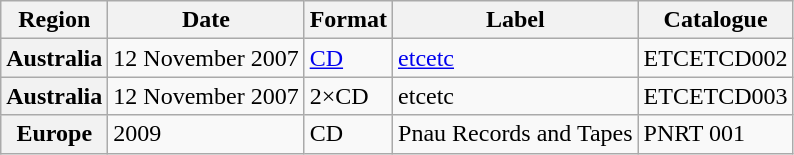<table class="wikitable plainrowheaders">
<tr>
<th scope="col">Region</th>
<th scope="col">Date</th>
<th scope="col">Format</th>
<th scope="col">Label</th>
<th scope="col">Catalogue</th>
</tr>
<tr>
<th scope="row">Australia</th>
<td>12 November 2007</td>
<td><a href='#'>CD</a></td>
<td><a href='#'>etcetc</a></td>
<td>ETCETCD002</td>
</tr>
<tr>
<th scope="row">Australia</th>
<td>12 November 2007</td>
<td>2×CD</td>
<td>etcetc</td>
<td>ETCETCD003</td>
</tr>
<tr>
<th scope="row">Europe</th>
<td>2009</td>
<td>CD</td>
<td>Pnau Records and Tapes</td>
<td>PNRT 001</td>
</tr>
</table>
